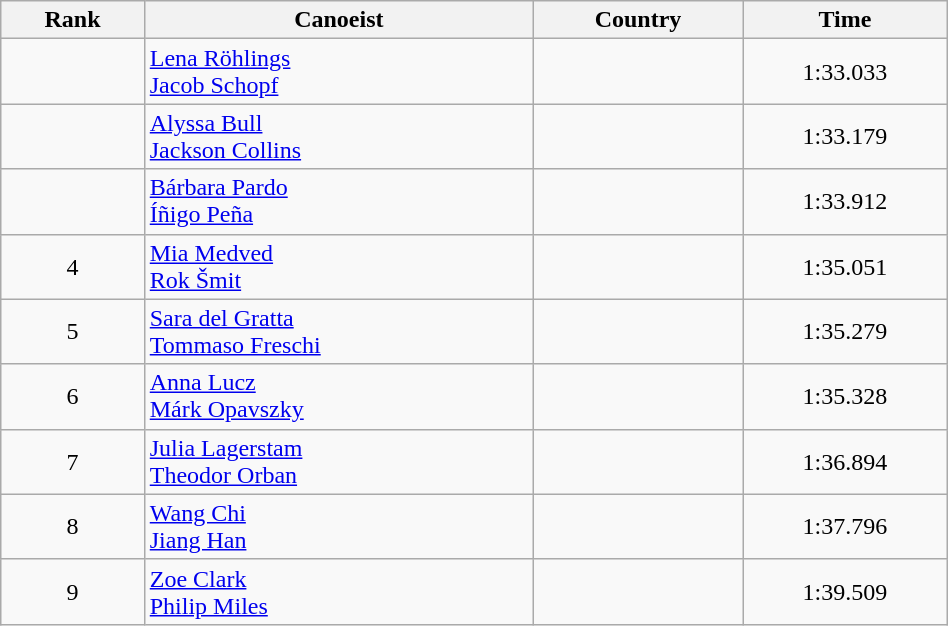<table class="wikitable" style="text-align:center;width: 50%">
<tr>
<th>Rank</th>
<th>Canoeist</th>
<th>Country</th>
<th>Time</th>
</tr>
<tr>
<td></td>
<td align="left"><a href='#'>Lena Röhlings</a><br><a href='#'>Jacob Schopf</a></td>
<td align="left"></td>
<td>1:33.033</td>
</tr>
<tr>
<td></td>
<td align="left"><a href='#'>Alyssa Bull</a><br><a href='#'>Jackson Collins</a></td>
<td align="left"></td>
<td>1:33.179</td>
</tr>
<tr>
<td></td>
<td align="left"><a href='#'>Bárbara Pardo</a><br><a href='#'>Íñigo Peña</a></td>
<td align="left"></td>
<td>1:33.912</td>
</tr>
<tr>
<td>4</td>
<td align="left"><a href='#'>Mia Medved</a><br><a href='#'>Rok Šmit</a></td>
<td align="left"></td>
<td>1:35.051</td>
</tr>
<tr>
<td>5</td>
<td align="left"><a href='#'>Sara del Gratta</a><br><a href='#'>Tommaso Freschi</a></td>
<td align="left"></td>
<td>1:35.279</td>
</tr>
<tr>
<td>6</td>
<td align="left"><a href='#'>Anna Lucz</a><br><a href='#'>Márk Opavszky</a></td>
<td align="left"></td>
<td>1:35.328</td>
</tr>
<tr>
<td>7</td>
<td align="left"><a href='#'>Julia Lagerstam</a><br><a href='#'>Theodor Orban</a></td>
<td align="left"></td>
<td>1:36.894</td>
</tr>
<tr>
<td>8</td>
<td align="left"><a href='#'>Wang Chi</a><br><a href='#'>Jiang Han</a></td>
<td align="left"></td>
<td>1:37.796</td>
</tr>
<tr>
<td>9</td>
<td align="left"><a href='#'>Zoe Clark</a><br><a href='#'>Philip Miles</a></td>
<td align="left"></td>
<td>1:39.509</td>
</tr>
</table>
